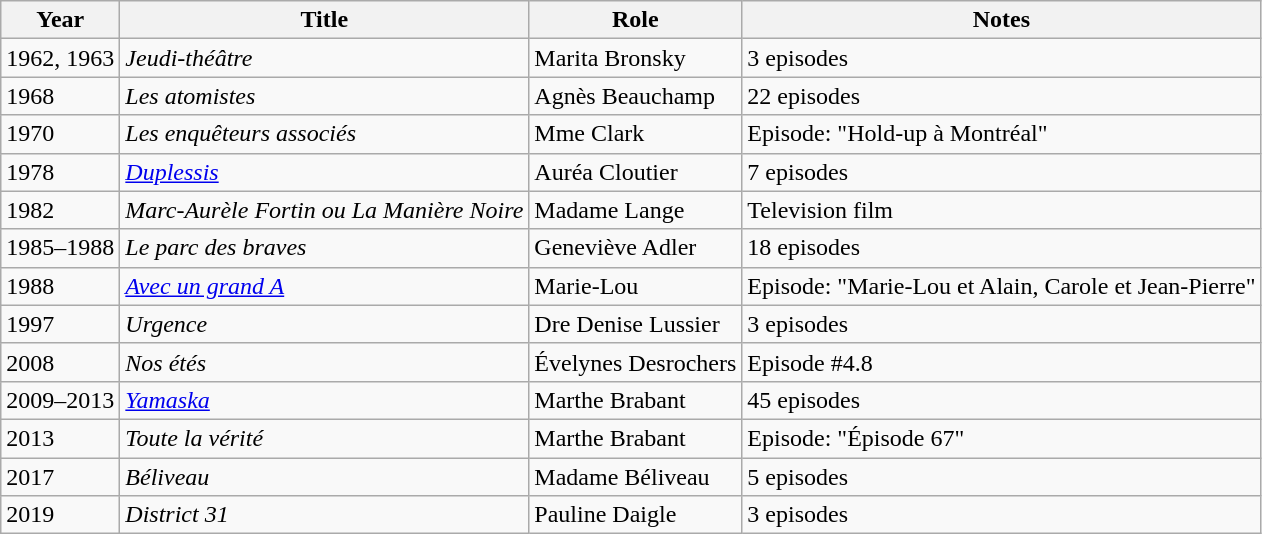<table class="wikitable sortable">
<tr>
<th>Year</th>
<th>Title</th>
<th>Role</th>
<th>Notes</th>
</tr>
<tr>
<td>1962, 1963</td>
<td><em>Jeudi-théâtre</em></td>
<td>Marita Bronsky</td>
<td>3 episodes</td>
</tr>
<tr>
<td>1968</td>
<td><em>Les atomistes</em></td>
<td>Agnès Beauchamp</td>
<td>22 episodes</td>
</tr>
<tr>
<td>1970</td>
<td><em>Les enquêteurs associés</em></td>
<td>Mme Clark</td>
<td>Episode: "Hold-up à Montréal"</td>
</tr>
<tr>
<td>1978</td>
<td><em><a href='#'>Duplessis</a></em></td>
<td>Auréa Cloutier</td>
<td>7 episodes</td>
</tr>
<tr>
<td>1982</td>
<td><em>Marc-Aurèle Fortin ou La Manière Noire</em></td>
<td>Madame Lange</td>
<td>Television film</td>
</tr>
<tr>
<td>1985–1988</td>
<td><em>Le parc des braves</em></td>
<td>Geneviève Adler</td>
<td>18 episodes</td>
</tr>
<tr>
<td>1988</td>
<td><em><a href='#'>Avec un grand A</a></em></td>
<td>Marie-Lou</td>
<td>Episode: "Marie-Lou et Alain, Carole et Jean-Pierre"</td>
</tr>
<tr>
<td>1997</td>
<td><em>Urgence</em></td>
<td>Dre Denise Lussier</td>
<td>3 episodes</td>
</tr>
<tr>
<td>2008</td>
<td><em>Nos étés</em></td>
<td>Évelynes Desrochers</td>
<td>Episode #4.8</td>
</tr>
<tr>
<td>2009–2013</td>
<td><a href='#'><em>Yamaska</em></a></td>
<td>Marthe Brabant</td>
<td>45 episodes</td>
</tr>
<tr>
<td>2013</td>
<td><em>Toute la vérité</em></td>
<td>Marthe Brabant</td>
<td>Episode: "Épisode 67"</td>
</tr>
<tr>
<td>2017</td>
<td><em>Béliveau</em></td>
<td>Madame Béliveau</td>
<td>5 episodes</td>
</tr>
<tr>
<td>2019</td>
<td><em>District 31</em></td>
<td>Pauline Daigle</td>
<td>3 episodes</td>
</tr>
</table>
